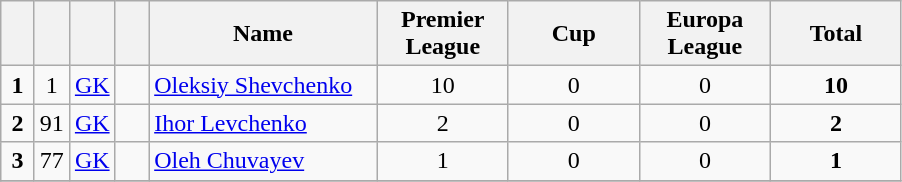<table class="wikitable" style="text-align:center">
<tr>
<th width=15></th>
<th width=15></th>
<th width=15></th>
<th width=15></th>
<th width=145>Name</th>
<th width=80>Premier League</th>
<th width=80>Cup</th>
<th width=80>Europa League</th>
<th width=80>Total</th>
</tr>
<tr>
<td><strong>1</strong></td>
<td>1</td>
<td><a href='#'>GK</a></td>
<td></td>
<td align=left><a href='#'>Oleksiy Shevchenko</a></td>
<td>10</td>
<td>0</td>
<td>0</td>
<td><strong>10</strong></td>
</tr>
<tr>
<td><strong>2</strong></td>
<td>91</td>
<td><a href='#'>GK</a></td>
<td></td>
<td align=left><a href='#'>Ihor Levchenko</a></td>
<td>2</td>
<td>0</td>
<td>0</td>
<td><strong>2</strong></td>
</tr>
<tr>
<td><strong>3</strong></td>
<td>77</td>
<td><a href='#'>GK</a></td>
<td></td>
<td align=left><a href='#'>Oleh Chuvayev</a></td>
<td>1</td>
<td>0</td>
<td>0</td>
<td><strong>1</strong></td>
</tr>
<tr>
</tr>
</table>
